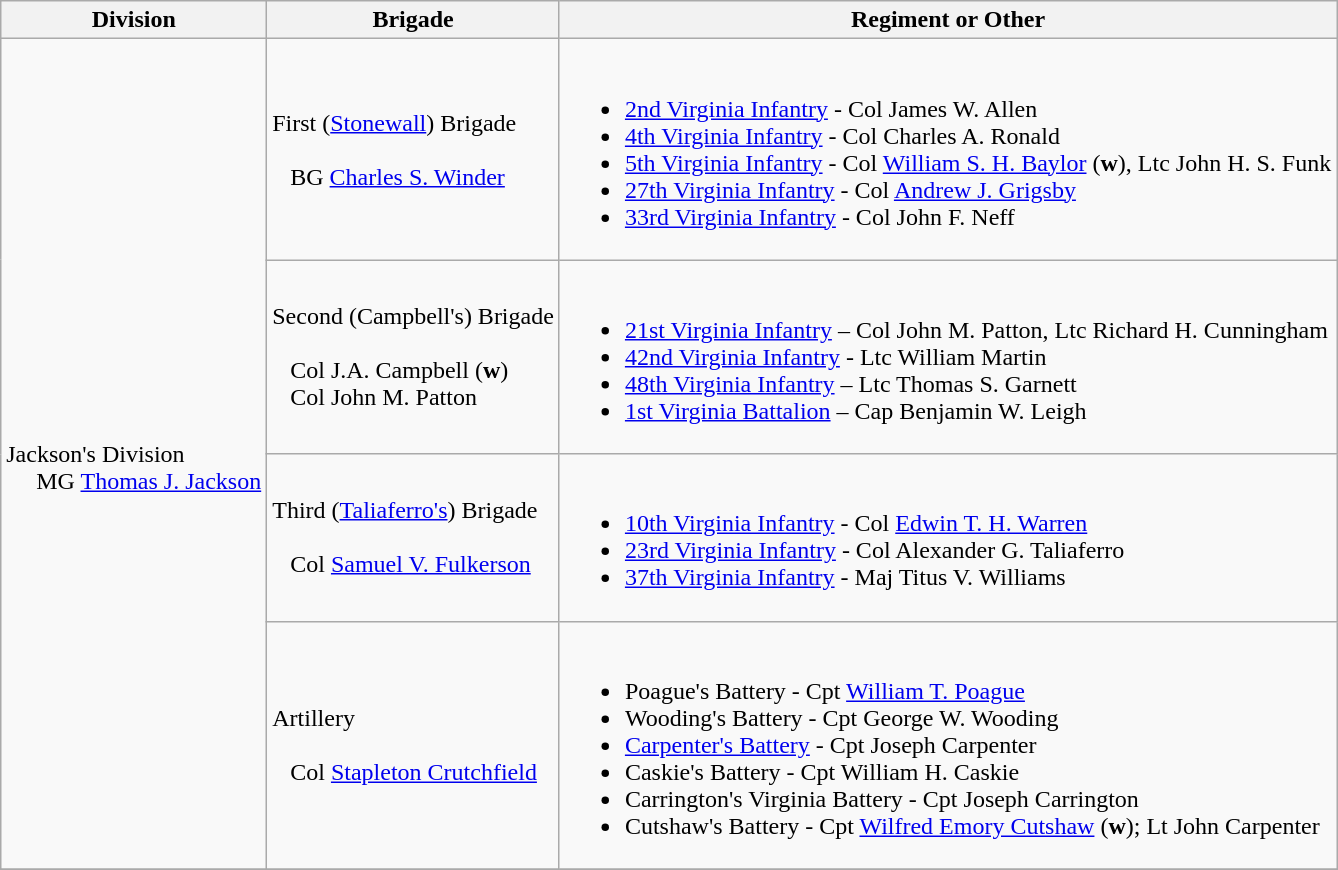<table class="wikitable">
<tr>
<th>Division</th>
<th>Brigade</th>
<th>Regiment or Other</th>
</tr>
<tr>
<td rowspan=4><br>Jackson's Division
<br>    
MG <a href='#'>Thomas J. Jackson</a></td>
<td>First (<a href='#'>Stonewall</a>) Brigade<br><br>  
BG <a href='#'>Charles S. Winder</a></td>
<td><br><ul><li><a href='#'>2nd Virginia Infantry</a> - Col James W. Allen</li><li><a href='#'>4th Virginia Infantry</a> - Col Charles A. Ronald</li><li><a href='#'>5th Virginia Infantry</a> - Col <a href='#'>William S. H. Baylor</a> (<strong>w</strong>), Ltc John H. S. Funk</li><li><a href='#'>27th Virginia Infantry</a> - Col <a href='#'>Andrew J. Grigsby</a></li><li><a href='#'>33rd Virginia Infantry</a> - Col John F. Neff</li></ul></td>
</tr>
<tr>
<td>Second (Campbell's) Brigade<br><br>  
Col J.A. Campbell (<strong>w</strong>)
<br>  
Col John M. Patton</td>
<td><br><ul><li><a href='#'>21st Virginia Infantry</a> – Col John M. Patton, Ltc Richard H. Cunningham</li><li><a href='#'>42nd Virginia Infantry</a> - Ltc William Martin</li><li><a href='#'>48th Virginia Infantry</a> – Ltc Thomas S. Garnett</li><li><a href='#'>1st Virginia Battalion</a> – Cap Benjamin W. Leigh</li></ul></td>
</tr>
<tr>
<td>Third (<a href='#'>Taliaferro's</a>) Brigade<br><br>  
Col <a href='#'>Samuel V. Fulkerson</a></td>
<td><br><ul><li><a href='#'>10th Virginia Infantry</a> - Col <a href='#'>Edwin T. H. Warren</a></li><li><a href='#'>23rd Virginia Infantry</a> - Col Alexander G. Taliaferro</li><li><a href='#'>37th Virginia Infantry</a> - Maj Titus V. Williams</li></ul></td>
</tr>
<tr>
<td>Artillery<br><br>  
Col <a href='#'>Stapleton Crutchfield</a></td>
<td><br><ul><li>Poague's Battery - Cpt <a href='#'>William T. Poague</a></li><li>Wooding's Battery - Cpt George W. Wooding</li><li><a href='#'>Carpenter's Battery</a> - Cpt Joseph Carpenter</li><li>Caskie's Battery - Cpt William H. Caskie</li><li>Carrington's Virginia Battery - Cpt Joseph Carrington</li><li>Cutshaw's Battery - Cpt <a href='#'>Wilfred Emory Cutshaw</a> (<strong>w</strong>); Lt John Carpenter</li></ul></td>
</tr>
<tr>
</tr>
</table>
